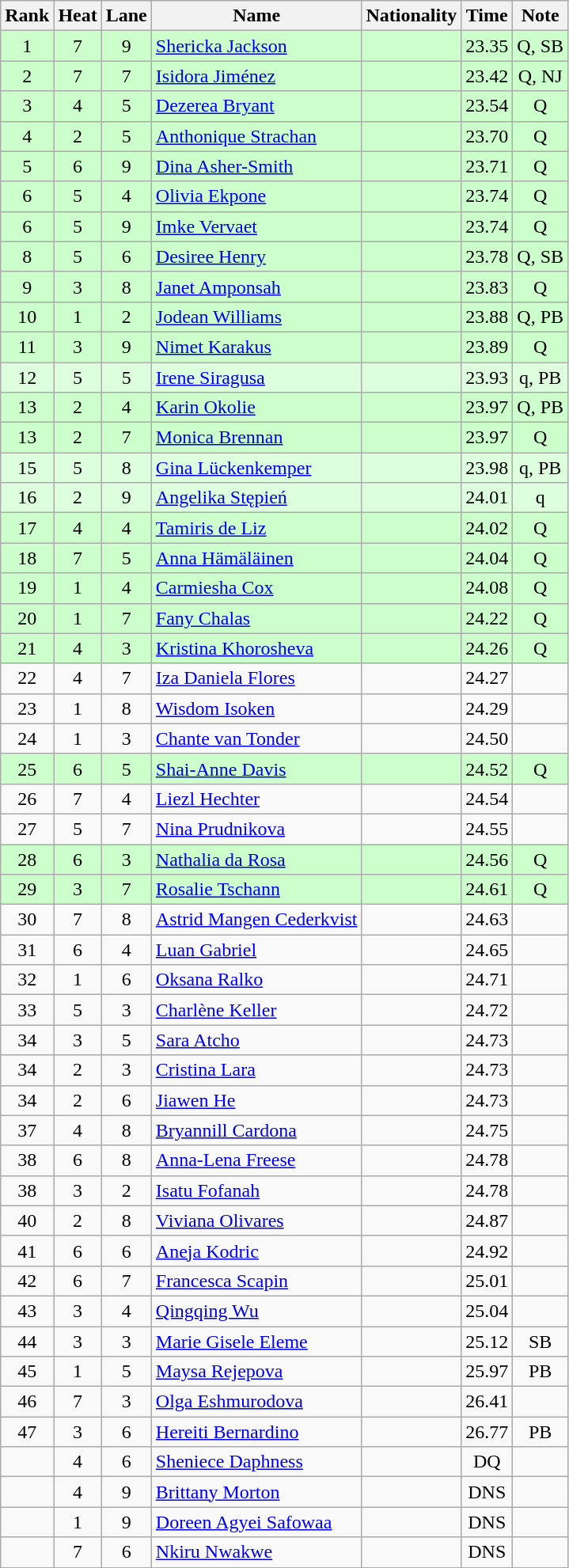<table class="wikitable sortable" style="text-align:center">
<tr>
<th>Rank</th>
<th>Heat</th>
<th>Lane</th>
<th>Name</th>
<th>Nationality</th>
<th>Time</th>
<th>Note</th>
</tr>
<tr bgcolor=ccffcc>
<td>1</td>
<td>7</td>
<td>9</td>
<td align=left><a href='#'>Shericka Jackson</a></td>
<td align=left></td>
<td>23.35</td>
<td>Q, SB</td>
</tr>
<tr bgcolor=ccffcc>
<td>2</td>
<td>7</td>
<td>7</td>
<td align=left><a href='#'>Isidora Jiménez</a></td>
<td align=left></td>
<td>23.42</td>
<td>Q, NJ</td>
</tr>
<tr bgcolor=ccffcc>
<td>3</td>
<td>4</td>
<td>5</td>
<td align=left><a href='#'>Dezerea Bryant</a></td>
<td align=left></td>
<td>23.54</td>
<td>Q</td>
</tr>
<tr bgcolor=ccffcc>
<td>4</td>
<td>2</td>
<td>5</td>
<td align=left><a href='#'>Anthonique Strachan</a></td>
<td align=left></td>
<td>23.70</td>
<td>Q</td>
</tr>
<tr bgcolor=ccffcc>
<td>5</td>
<td>6</td>
<td>9</td>
<td align=left><a href='#'>Dina Asher-Smith</a></td>
<td align=left></td>
<td>23.71</td>
<td>Q</td>
</tr>
<tr bgcolor=ccffcc>
<td>6</td>
<td>5</td>
<td>4</td>
<td align=left><a href='#'>Olivia Ekpone</a></td>
<td align=left></td>
<td>23.74</td>
<td>Q</td>
</tr>
<tr bgcolor=ccffcc>
<td>6</td>
<td>5</td>
<td>9</td>
<td align=left><a href='#'>Imke Vervaet</a></td>
<td align=left></td>
<td>23.74</td>
<td>Q</td>
</tr>
<tr bgcolor=ccffcc>
<td>8</td>
<td>5</td>
<td>6</td>
<td align=left><a href='#'>Desiree Henry</a></td>
<td align=left></td>
<td>23.78</td>
<td>Q, SB</td>
</tr>
<tr bgcolor=ccffcc>
<td>9</td>
<td>3</td>
<td>8</td>
<td align=left><a href='#'>Janet Amponsah</a></td>
<td align=left></td>
<td>23.83</td>
<td>Q</td>
</tr>
<tr bgcolor=ccffcc>
<td>10</td>
<td>1</td>
<td>2</td>
<td align=left><a href='#'>Jodean Williams</a></td>
<td align=left></td>
<td>23.88</td>
<td>Q, PB</td>
</tr>
<tr bgcolor=ccffcc>
<td>11</td>
<td>3</td>
<td>9</td>
<td align=left><a href='#'>Nimet Karakus</a></td>
<td align=left></td>
<td>23.89</td>
<td>Q</td>
</tr>
<tr bgcolor=ddffdd>
<td>12</td>
<td>5</td>
<td>5</td>
<td align=left><a href='#'>Irene Siragusa</a></td>
<td align=left></td>
<td>23.93</td>
<td>q, PB</td>
</tr>
<tr bgcolor=ccffcc>
<td>13</td>
<td>2</td>
<td>4</td>
<td align=left><a href='#'>Karin Okolie</a></td>
<td align=left></td>
<td>23.97</td>
<td>Q, PB</td>
</tr>
<tr bgcolor=ccffcc>
<td>13</td>
<td>2</td>
<td>7</td>
<td align=left><a href='#'>Monica Brennan</a></td>
<td align=left></td>
<td>23.97</td>
<td>Q</td>
</tr>
<tr bgcolor=ddffdd>
<td>15</td>
<td>5</td>
<td>8</td>
<td align=left><a href='#'>Gina Lückenkemper</a></td>
<td align=left></td>
<td>23.98</td>
<td>q, PB</td>
</tr>
<tr bgcolor=ddffdd>
<td>16</td>
<td>2</td>
<td>9</td>
<td align=left><a href='#'>Angelika Stępień</a></td>
<td align=left></td>
<td>24.01</td>
<td>q</td>
</tr>
<tr bgcolor=ccffcc>
<td>17</td>
<td>4</td>
<td>4</td>
<td align=left><a href='#'>Tamiris de Liz</a></td>
<td align=left></td>
<td>24.02</td>
<td>Q</td>
</tr>
<tr bgcolor=ccffcc>
<td>18</td>
<td>7</td>
<td>5</td>
<td align=left><a href='#'>Anna Hämäläinen</a></td>
<td align=left></td>
<td>24.04</td>
<td>Q</td>
</tr>
<tr bgcolor=ccffcc>
<td>19</td>
<td>1</td>
<td>4</td>
<td align=left><a href='#'>Carmiesha Cox</a></td>
<td align=left></td>
<td>24.08</td>
<td>Q</td>
</tr>
<tr bgcolor=ccffcc>
<td>20</td>
<td>1</td>
<td>7</td>
<td align=left><a href='#'>Fany Chalas</a></td>
<td align=left></td>
<td>24.22</td>
<td>Q</td>
</tr>
<tr bgcolor=ccffcc>
<td>21</td>
<td>4</td>
<td>3</td>
<td align=left><a href='#'>Kristina Khorosheva</a></td>
<td align=left></td>
<td>24.26</td>
<td>Q</td>
</tr>
<tr>
<td>22</td>
<td>4</td>
<td>7</td>
<td align=left><a href='#'>Iza Daniela Flores</a></td>
<td align=left></td>
<td>24.27</td>
<td></td>
</tr>
<tr>
<td>23</td>
<td>1</td>
<td>8</td>
<td align=left><a href='#'>Wisdom Isoken</a></td>
<td align=left></td>
<td>24.29</td>
<td></td>
</tr>
<tr>
<td>24</td>
<td>1</td>
<td>3</td>
<td align=left><a href='#'>Chante van Tonder</a></td>
<td align=left></td>
<td>24.50</td>
<td></td>
</tr>
<tr bgcolor=ccffcc>
<td>25</td>
<td>6</td>
<td>5</td>
<td align=left><a href='#'>Shai-Anne Davis</a></td>
<td align=left></td>
<td>24.52</td>
<td>Q</td>
</tr>
<tr>
<td>26</td>
<td>7</td>
<td>4</td>
<td align=left><a href='#'>Liezl Hechter</a></td>
<td align=left></td>
<td>24.54</td>
<td></td>
</tr>
<tr>
<td>27</td>
<td>5</td>
<td>7</td>
<td align=left><a href='#'>Nina Prudnikova</a></td>
<td align=left></td>
<td>24.55</td>
<td></td>
</tr>
<tr bgcolor=ccffcc>
<td>28</td>
<td>6</td>
<td>3</td>
<td align=left><a href='#'>Nathalia da Rosa</a></td>
<td align=left></td>
<td>24.56</td>
<td>Q</td>
</tr>
<tr bgcolor=ccffcc>
<td>29</td>
<td>3</td>
<td>7</td>
<td align=left><a href='#'>Rosalie Tschann</a></td>
<td align=left></td>
<td>24.61</td>
<td>Q</td>
</tr>
<tr>
<td>30</td>
<td>7</td>
<td>8</td>
<td align=left><a href='#'>Astrid Mangen Cederkvist</a></td>
<td align=left></td>
<td>24.63</td>
<td></td>
</tr>
<tr>
<td>31</td>
<td>6</td>
<td>4</td>
<td align=left><a href='#'>Luan Gabriel</a></td>
<td align=left></td>
<td>24.65</td>
<td></td>
</tr>
<tr>
<td>32</td>
<td>1</td>
<td>6</td>
<td align=left><a href='#'>Oksana Ralko</a></td>
<td align=left></td>
<td>24.71</td>
<td></td>
</tr>
<tr>
<td>33</td>
<td>5</td>
<td>3</td>
<td align=left><a href='#'>Charlène Keller</a></td>
<td align=left></td>
<td>24.72</td>
<td></td>
</tr>
<tr>
<td>34</td>
<td>3</td>
<td>5</td>
<td align=left><a href='#'>Sara Atcho</a></td>
<td align=left></td>
<td>24.73</td>
<td></td>
</tr>
<tr>
<td>34</td>
<td>2</td>
<td>3</td>
<td align=left><a href='#'>Cristina Lara</a></td>
<td align=left></td>
<td>24.73</td>
<td></td>
</tr>
<tr>
<td>34</td>
<td>2</td>
<td>6</td>
<td align=left><a href='#'>Jiawen He</a></td>
<td align=left></td>
<td>24.73</td>
<td></td>
</tr>
<tr>
<td>37</td>
<td>4</td>
<td>8</td>
<td align=left><a href='#'>Bryannill Cardona</a></td>
<td align=left></td>
<td>24.75</td>
<td></td>
</tr>
<tr>
<td>38</td>
<td>6</td>
<td>8</td>
<td align=left><a href='#'>Anna-Lena Freese</a></td>
<td align=left></td>
<td>24.78</td>
<td></td>
</tr>
<tr>
<td>38</td>
<td>3</td>
<td>2</td>
<td align=left><a href='#'>Isatu Fofanah</a></td>
<td align=left></td>
<td>24.78</td>
<td></td>
</tr>
<tr>
<td>40</td>
<td>2</td>
<td>8</td>
<td align=left><a href='#'>Viviana Olivares</a></td>
<td align=left></td>
<td>24.87</td>
<td></td>
</tr>
<tr>
<td>41</td>
<td>6</td>
<td>6</td>
<td align=left><a href='#'>Aneja Kodric</a></td>
<td align=left></td>
<td>24.92</td>
<td></td>
</tr>
<tr>
<td>42</td>
<td>6</td>
<td>7</td>
<td align=left><a href='#'>Francesca Scapin</a></td>
<td align=left></td>
<td>25.01</td>
<td></td>
</tr>
<tr>
<td>43</td>
<td>3</td>
<td>4</td>
<td align=left><a href='#'>Qingqing Wu</a></td>
<td align=left></td>
<td>25.04</td>
<td></td>
</tr>
<tr>
<td>44</td>
<td>3</td>
<td>3</td>
<td align=left><a href='#'>Marie Gisele Eleme</a></td>
<td align=left></td>
<td>25.12</td>
<td>SB</td>
</tr>
<tr>
<td>45</td>
<td>1</td>
<td>5</td>
<td align=left><a href='#'>Maysa Rejepova</a></td>
<td align=left></td>
<td>25.97</td>
<td>PB</td>
</tr>
<tr>
<td>46</td>
<td>7</td>
<td>3</td>
<td align=left><a href='#'>Olga Eshmurodova</a></td>
<td align=left></td>
<td>26.41</td>
<td></td>
</tr>
<tr>
<td>47</td>
<td>3</td>
<td>6</td>
<td align=left><a href='#'>Hereiti Bernardino</a></td>
<td align=left></td>
<td>26.77</td>
<td>PB</td>
</tr>
<tr>
<td></td>
<td>4</td>
<td>6</td>
<td align=left><a href='#'>Sheniece Daphness</a></td>
<td align=left></td>
<td>DQ</td>
<td></td>
</tr>
<tr>
<td></td>
<td>4</td>
<td>9</td>
<td align=left><a href='#'>Brittany Morton</a></td>
<td align=left></td>
<td>DNS</td>
<td></td>
</tr>
<tr>
<td></td>
<td>1</td>
<td>9</td>
<td align=left><a href='#'>Doreen Agyei Safowaa</a></td>
<td align=left></td>
<td>DNS</td>
<td></td>
</tr>
<tr>
<td></td>
<td>7</td>
<td>6</td>
<td align=left><a href='#'>Nkiru Nwakwe</a></td>
<td align=left></td>
<td>DNS</td>
<td></td>
</tr>
</table>
